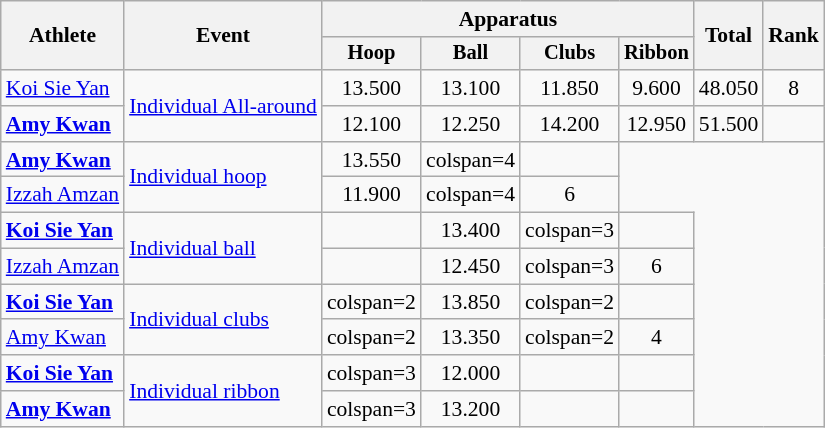<table class=wikitable style="font-size:90%">
<tr>
<th rowspan=2>Athlete</th>
<th rowspan=2>Event</th>
<th colspan=4>Apparatus</th>
<th rowspan=2>Total</th>
<th rowspan=2>Rank</th>
</tr>
<tr style="font-size:95%;">
<th>Hoop</th>
<th>Ball</th>
<th>Clubs</th>
<th>Ribbon</th>
</tr>
<tr align=center>
<td align=left><a href='#'>Koi Sie Yan</a></td>
<td align=left rowspan=2><a href='#'>Individual All-around</a></td>
<td>13.500</td>
<td>13.100</td>
<td>11.850</td>
<td>9.600</td>
<td>48.050</td>
<td>8</td>
</tr>
<tr align=center>
<td align=left><strong><a href='#'>Amy Kwan</a></strong></td>
<td>12.100</td>
<td>12.250</td>
<td>14.200</td>
<td>12.950</td>
<td>51.500</td>
<td></td>
</tr>
<tr align=center>
<td align=left><strong><a href='#'>Amy Kwan</a></strong></td>
<td align=left rowspan=2><a href='#'>Individual hoop</a></td>
<td>13.550</td>
<td>colspan=4 </td>
<td></td>
</tr>
<tr align=center>
<td align=left><a href='#'>Izzah Amzan</a></td>
<td>11.900</td>
<td>colspan=4 </td>
<td>6</td>
</tr>
<tr align=center>
<td align=left><strong><a href='#'>Koi Sie Yan</a> </strong></td>
<td align=left rowspan=2><a href='#'>Individual ball</a></td>
<td></td>
<td>13.400</td>
<td>colspan=3 </td>
<td></td>
</tr>
<tr align=center>
<td align=left><a href='#'>Izzah Amzan</a></td>
<td></td>
<td>12.450</td>
<td>colspan=3 </td>
<td>6</td>
</tr>
<tr align=center>
<td align=left><strong><a href='#'>Koi Sie Yan</a> </strong></td>
<td align=left rowspan=2><a href='#'>Individual clubs</a></td>
<td>colspan=2 </td>
<td>13.850</td>
<td>colspan=2 </td>
<td></td>
</tr>
<tr align=center>
<td align=left><a href='#'>Amy Kwan</a></td>
<td>colspan=2 </td>
<td>13.350</td>
<td>colspan=2 </td>
<td>4</td>
</tr>
<tr align=center>
<td align=left><strong><a href='#'>Koi Sie Yan</a> </strong></td>
<td align=left rowspan=2><a href='#'>Individual ribbon</a></td>
<td>colspan=3 </td>
<td>12.000</td>
<td></td>
<td></td>
</tr>
<tr align=center>
<td align=left><strong><a href='#'>Amy Kwan</a></strong></td>
<td>colspan=3 </td>
<td>13.200</td>
<td></td>
<td></td>
</tr>
</table>
